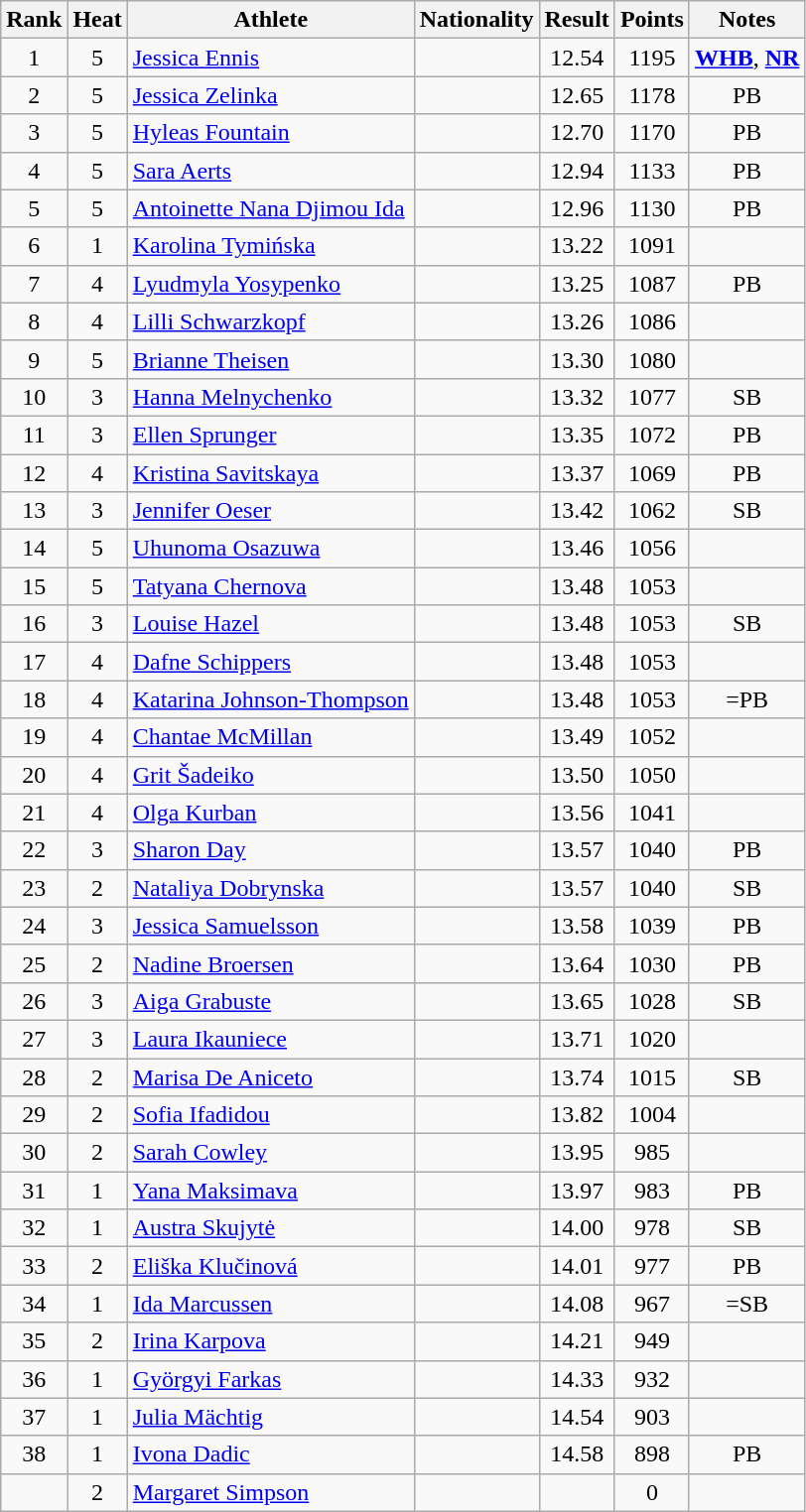<table class="wikitable sortable" style="text-align:center">
<tr>
<th>Rank</th>
<th>Heat</th>
<th>Athlete</th>
<th>Nationality</th>
<th>Result</th>
<th>Points</th>
<th>Notes</th>
</tr>
<tr>
<td>1</td>
<td>5</td>
<td align=left><a href='#'>Jessica Ennis</a></td>
<td align=left></td>
<td>12.54</td>
<td>1195</td>
<td><a href='#'><strong>WHB</strong></a>, <a href='#'><strong>NR</strong></a></td>
</tr>
<tr>
<td>2</td>
<td>5</td>
<td align=left><a href='#'>Jessica Zelinka</a></td>
<td align=left></td>
<td>12.65</td>
<td>1178</td>
<td>PB</td>
</tr>
<tr>
<td>3</td>
<td>5</td>
<td align=left><a href='#'>Hyleas Fountain</a></td>
<td align=left></td>
<td>12.70</td>
<td>1170</td>
<td>PB</td>
</tr>
<tr>
<td>4</td>
<td>5</td>
<td align=left><a href='#'>Sara Aerts</a></td>
<td align=left></td>
<td>12.94</td>
<td>1133</td>
<td>PB</td>
</tr>
<tr>
<td>5</td>
<td>5</td>
<td align=left><a href='#'>Antoinette Nana Djimou Ida</a></td>
<td align=left></td>
<td>12.96</td>
<td>1130</td>
<td>PB</td>
</tr>
<tr>
<td>6</td>
<td>1</td>
<td align=left><a href='#'>Karolina Tymińska</a></td>
<td align=left></td>
<td>13.22</td>
<td>1091</td>
<td></td>
</tr>
<tr>
<td>7</td>
<td>4</td>
<td align=left><a href='#'>Lyudmyla Yosypenko</a></td>
<td align=left></td>
<td>13.25</td>
<td>1087</td>
<td>PB</td>
</tr>
<tr>
<td>8</td>
<td>4</td>
<td align=left><a href='#'>Lilli Schwarzkopf</a></td>
<td align=left></td>
<td>13.26</td>
<td>1086</td>
<td></td>
</tr>
<tr>
<td>9</td>
<td>5</td>
<td align=left><a href='#'>Brianne Theisen</a></td>
<td align=left></td>
<td>13.30</td>
<td>1080</td>
<td></td>
</tr>
<tr>
<td>10</td>
<td>3</td>
<td align=left><a href='#'>Hanna Melnychenko</a></td>
<td align=left></td>
<td>13.32</td>
<td>1077</td>
<td>SB</td>
</tr>
<tr>
<td>11</td>
<td>3</td>
<td align=left><a href='#'>Ellen Sprunger</a></td>
<td align=left></td>
<td>13.35</td>
<td>1072</td>
<td>PB</td>
</tr>
<tr>
<td>12</td>
<td>4</td>
<td align=left><a href='#'>Kristina Savitskaya</a></td>
<td align=left></td>
<td>13.37</td>
<td>1069</td>
<td>PB</td>
</tr>
<tr>
<td>13</td>
<td>3</td>
<td align=left><a href='#'>Jennifer Oeser</a></td>
<td align=left></td>
<td>13.42</td>
<td>1062</td>
<td>SB</td>
</tr>
<tr>
<td>14</td>
<td>5</td>
<td align=left><a href='#'>Uhunoma Osazuwa</a></td>
<td align=left></td>
<td>13.46</td>
<td>1056</td>
<td></td>
</tr>
<tr>
<td>15</td>
<td>5</td>
<td align=left><a href='#'>Tatyana Chernova</a></td>
<td align=left></td>
<td>13.48</td>
<td>1053</td>
<td></td>
</tr>
<tr>
<td>16</td>
<td>3</td>
<td align=left><a href='#'>Louise Hazel</a></td>
<td align=left></td>
<td>13.48</td>
<td>1053</td>
<td>SB</td>
</tr>
<tr>
<td>17</td>
<td>4</td>
<td align=left><a href='#'>Dafne Schippers</a></td>
<td align=left></td>
<td>13.48</td>
<td>1053</td>
<td></td>
</tr>
<tr>
<td>18</td>
<td>4</td>
<td align=left><a href='#'>Katarina Johnson-Thompson</a></td>
<td align=left></td>
<td>13.48</td>
<td>1053</td>
<td>=PB</td>
</tr>
<tr>
<td>19</td>
<td>4</td>
<td align=left><a href='#'>Chantae McMillan</a></td>
<td align=left></td>
<td>13.49</td>
<td>1052</td>
<td></td>
</tr>
<tr>
<td>20</td>
<td>4</td>
<td align=left><a href='#'>Grit Šadeiko</a></td>
<td align=left></td>
<td>13.50</td>
<td>1050</td>
<td></td>
</tr>
<tr>
<td>21</td>
<td>4</td>
<td align=left><a href='#'>Olga Kurban</a></td>
<td align=left></td>
<td>13.56</td>
<td>1041</td>
<td></td>
</tr>
<tr>
<td>22</td>
<td>3</td>
<td align=left><a href='#'>Sharon Day</a></td>
<td align=left></td>
<td>13.57</td>
<td>1040</td>
<td>PB</td>
</tr>
<tr>
<td>23</td>
<td>2</td>
<td align=left><a href='#'>Nataliya Dobrynska</a></td>
<td align=left></td>
<td>13.57</td>
<td>1040</td>
<td>SB</td>
</tr>
<tr>
<td>24</td>
<td>3</td>
<td align=left><a href='#'>Jessica Samuelsson</a></td>
<td align=left></td>
<td>13.58</td>
<td>1039</td>
<td>PB</td>
</tr>
<tr>
<td>25</td>
<td>2</td>
<td align=left><a href='#'>Nadine Broersen</a></td>
<td align=left></td>
<td>13.64</td>
<td>1030</td>
<td>PB</td>
</tr>
<tr>
<td>26</td>
<td>3</td>
<td align=left><a href='#'>Aiga Grabuste</a></td>
<td align=left></td>
<td>13.65</td>
<td>1028</td>
<td>SB</td>
</tr>
<tr>
<td>27</td>
<td>3</td>
<td align=left><a href='#'>Laura Ikauniece</a></td>
<td align=left></td>
<td>13.71</td>
<td>1020</td>
<td></td>
</tr>
<tr>
<td>28</td>
<td>2</td>
<td align=left><a href='#'>Marisa De Aniceto</a></td>
<td align=left></td>
<td>13.74</td>
<td>1015</td>
<td>SB</td>
</tr>
<tr>
<td>29</td>
<td>2</td>
<td align=left><a href='#'>Sofia Ifadidou</a></td>
<td align=left></td>
<td>13.82</td>
<td>1004</td>
<td></td>
</tr>
<tr>
<td>30</td>
<td>2</td>
<td align=left><a href='#'>Sarah Cowley</a></td>
<td align=left></td>
<td>13.95</td>
<td>985</td>
<td></td>
</tr>
<tr>
<td>31</td>
<td>1</td>
<td align=left><a href='#'>Yana Maksimava</a></td>
<td align=left></td>
<td>13.97</td>
<td>983</td>
<td>PB</td>
</tr>
<tr>
<td>32</td>
<td>1</td>
<td align=left><a href='#'>Austra Skujytė</a></td>
<td align=left></td>
<td>14.00</td>
<td>978</td>
<td>SB</td>
</tr>
<tr>
<td>33</td>
<td>2</td>
<td align=left><a href='#'>Eliška Klučinová</a></td>
<td align=left></td>
<td>14.01</td>
<td>977</td>
<td>PB</td>
</tr>
<tr>
<td>34</td>
<td>1</td>
<td align=left><a href='#'>Ida Marcussen</a></td>
<td align=left></td>
<td>14.08</td>
<td>967</td>
<td>=SB</td>
</tr>
<tr>
<td>35</td>
<td>2</td>
<td align=left><a href='#'>Irina Karpova</a></td>
<td align=left></td>
<td>14.21</td>
<td>949</td>
<td></td>
</tr>
<tr>
<td>36</td>
<td>1</td>
<td align=left><a href='#'>Györgyi Farkas</a></td>
<td align=left></td>
<td>14.33</td>
<td>932</td>
<td></td>
</tr>
<tr>
<td>37</td>
<td>1</td>
<td align=left><a href='#'>Julia Mächtig</a></td>
<td align=left></td>
<td>14.54</td>
<td>903</td>
<td></td>
</tr>
<tr>
<td>38</td>
<td>1</td>
<td align=left><a href='#'>Ivona Dadic</a></td>
<td align=left></td>
<td>14.58</td>
<td>898</td>
<td>PB</td>
</tr>
<tr>
<td></td>
<td>2</td>
<td align=left><a href='#'>Margaret Simpson</a></td>
<td align=left></td>
<td></td>
<td>0</td>
<td></td>
</tr>
</table>
